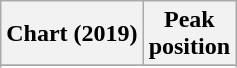<table class="wikitable sortable plainrowheaders" style="text-align:center">
<tr>
<th scope="col">Chart (2019)</th>
<th scope="col">Peak<br>position</th>
</tr>
<tr>
</tr>
<tr>
</tr>
<tr>
</tr>
<tr>
</tr>
<tr>
</tr>
<tr>
</tr>
<tr>
</tr>
</table>
